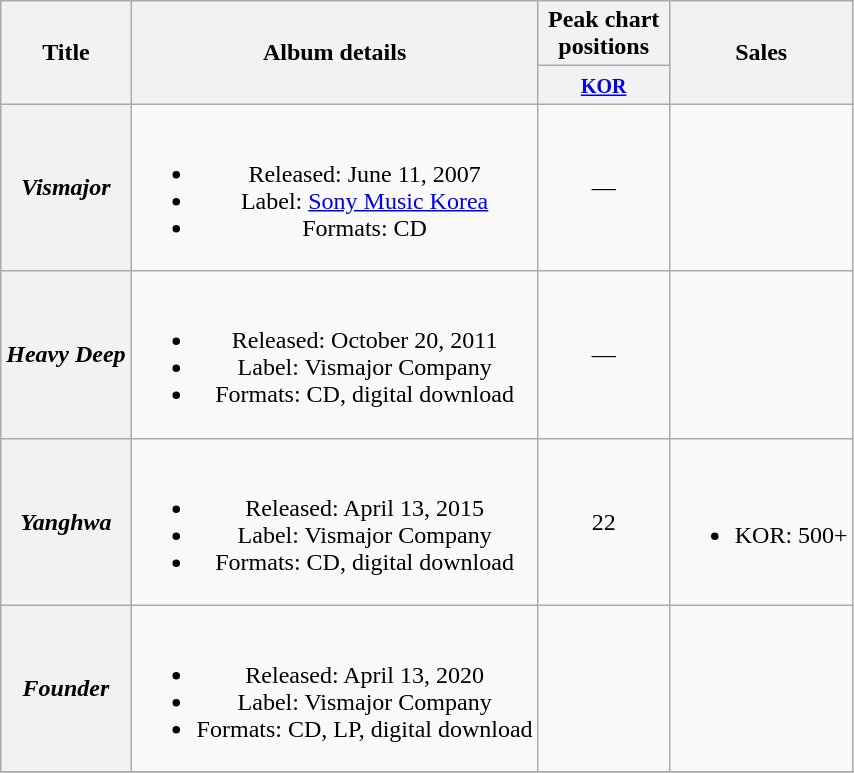<table class="wikitable plainrowheaders" style="text-align:center;">
<tr>
<th rowspan="2" scope="col">Title</th>
<th rowspan="2" scope="col">Album details</th>
<th colspan="1" scope="col" style="width:5em;">Peak chart positions</th>
<th rowspan="2" scope="col">Sales</th>
</tr>
<tr>
<th><small><a href='#'>KOR</a></small><br></th>
</tr>
<tr>
<th scope="row"><em>Vismajor</em></th>
<td><br><ul><li>Released: June 11, 2007</li><li>Label: <a href='#'>Sony Music Korea</a></li><li>Formats: CD</li></ul></td>
<td>—</td>
<td></td>
</tr>
<tr>
<th scope="row"><em>Heavy Deep</em></th>
<td><br><ul><li>Released: October 20, 2011</li><li>Label: Vismajor Company</li><li>Formats: CD, digital download</li></ul></td>
<td>—</td>
<td></td>
</tr>
<tr>
<th scope="row"><em>Yanghwa</em></th>
<td><br><ul><li>Released: April 13, 2015</li><li>Label: Vismajor Company</li><li>Formats: CD, digital download</li></ul></td>
<td>22</td>
<td><br><ul><li>KOR: 500+</li></ul></td>
</tr>
<tr>
<th scope="row"><em>Founder</em></th>
<td><br><ul><li>Released: April 13, 2020</li><li>Label: Vismajor Company</li><li>Formats: CD, LP, digital download</li></ul></td>
<td></td>
<td></td>
</tr>
<tr>
</tr>
</table>
